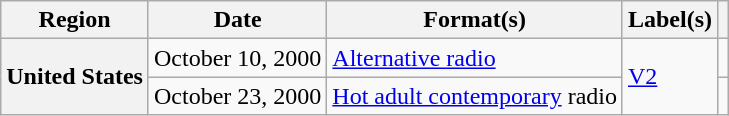<table class="wikitable plainrowheaders">
<tr>
<th scope="col">Region</th>
<th scope="col">Date</th>
<th scope="col">Format(s)</th>
<th scope="col">Label(s)</th>
<th scope="col"></th>
</tr>
<tr>
<th scope="row" rowspan="2">United States</th>
<td>October 10, 2000</td>
<td><a href='#'>Alternative radio</a></td>
<td rowspan="2"><a href='#'>V2</a></td>
<td></td>
</tr>
<tr>
<td>October 23, 2000</td>
<td><a href='#'>Hot adult contemporary</a> radio</td>
<td></td>
</tr>
</table>
